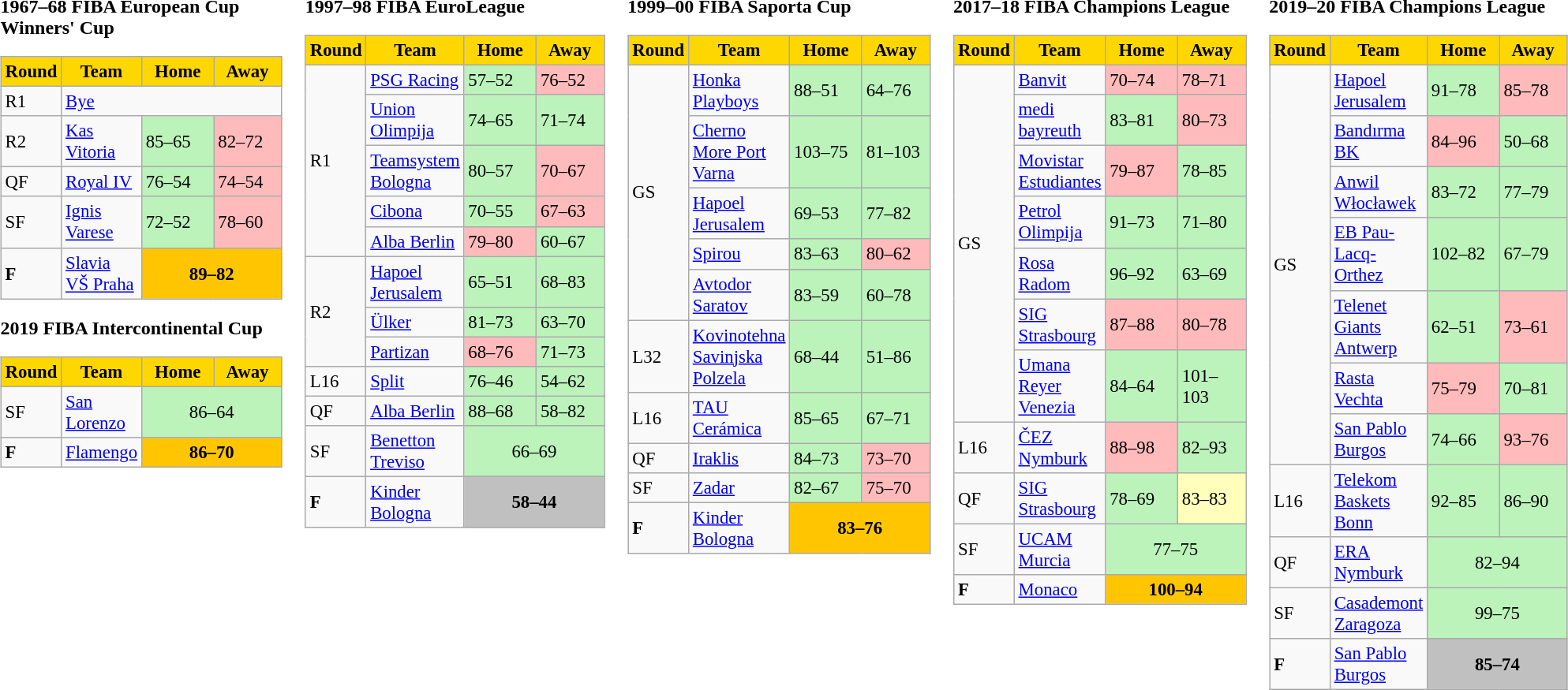<table>
<tr>
<td valign="top" width=8%><br><strong>1967–68 FIBA European Cup Winners' Cup</strong><table class="wikitable" style="text-align: left; font-size:95%">
<tr bgcolor="#ccccff">
<th style="color:black; background:#FFD700;">Round</th>
<th style="color:black; background:#FFD700;">Team</th>
<th style="color:black; background:#FFD700;">  Home  </th>
<th style="color:black; background:#FFD700;">  Away  </th>
</tr>
<tr>
<td>R1</td>
<td colspan=3><a href='#'>Bye</a></td>
</tr>
<tr>
<td>R2</td>
<td align=left> <a href='#'>Kas Vitoria</a></td>
<td bgcolor=#BBF3BB>85–65</td>
<td bgcolor=#FFBBBB>82–72</td>
</tr>
<tr>
<td>QF</td>
<td align=left> <a href='#'>Royal IV</a></td>
<td bgcolor=#BBF3BB>76–54</td>
<td bgcolor=#FFBBBB>74–54</td>
</tr>
<tr>
<td>SF</td>
<td align=left> <a href='#'>Ignis Varese</a></td>
<td bgcolor=#BBF3BB>72–52</td>
<td bgcolor=#FFBBBB>78–60</td>
</tr>
<tr>
<td><strong>F</strong></td>
<td> <a href='#'>Slavia VŠ Praha</a></td>
<td colspan=2 align="center"bgcolor="#ffc600"><strong>89–82</strong></td>
</tr>
</table>
<strong>2019 FIBA Intercontinental Cup</strong><table class="wikitable" style="text-align: left; font-size:95%">
<tr bgcolor="#ccccff">
<th style="color:black; background:#FFD700;">Round</th>
<th style="color:black; background:#FFD700;">Team</th>
<th style="color:black; background:#FFD700;">  Home  </th>
<th style="color:black; background:#FFD700;">  Away  </th>
</tr>
<tr>
<td>SF</td>
<td> <a href='#'>San Lorenzo</a></td>
<td colspan=2 align="center"bgcolor=#BBF3BB>86–64</td>
</tr>
<tr>
<td><strong>F</strong></td>
<td> <a href='#'>Flamengo</a></td>
<td colspan=2 align="center"bgcolor="#ffc600"><strong>86–70</strong></td>
</tr>
</table>
</td>
<td valign="top" width=9%><br><strong>1997–98 FIBA EuroLeague</strong><table class="wikitable" style="text-align: left; font-size:95%">
<tr bgcolor="#ccccff">
<th style="color:black; background:#FFD700;">Round</th>
<th style="color:black; background:#FFD700;">Team</th>
<th style="color:black; background:#FFD700;">  Home  </th>
<th style="color:black; background:#FFD700;">  Away  </th>
</tr>
<tr>
<td rowspan=5>R1</td>
<td align=left> <a href='#'>PSG Racing</a></td>
<td bgcolor=#BBF3BB>57–52</td>
<td bgcolor=#FFBBBB>76–52</td>
</tr>
<tr>
<td align=left> <a href='#'>Union Olimpija</a></td>
<td bgcolor=#BBF3BB>74–65</td>
<td bgcolor=#BBF3BB>71–74</td>
</tr>
<tr>
<td align=left> <a href='#'>Teamsystem Bologna</a></td>
<td bgcolor=#BBF3BB>80–57</td>
<td bgcolor=#FFBBBB>70–67</td>
</tr>
<tr>
<td align=left> <a href='#'>Cibona</a></td>
<td bgcolor=#BBF3BB>70–55</td>
<td bgcolor=#FFBBBB>67–63</td>
</tr>
<tr>
<td align=left> <a href='#'>Alba Berlin</a></td>
<td bgcolor=#FFBBBB>79–80</td>
<td bgcolor=#BBF3BB>60–67</td>
</tr>
<tr>
<td rowspan=3>R2</td>
<td align=left> <a href='#'>Hapoel Jerusalem</a></td>
<td bgcolor=#BBF3BB>65–51</td>
<td bgcolor=#BBF3BB>68–83</td>
</tr>
<tr>
<td align=left> <a href='#'>Ülker</a></td>
<td bgcolor=#BBF3BB>81–73</td>
<td bgcolor=#BBF3BB>63–70</td>
</tr>
<tr>
<td align=left> <a href='#'>Partizan</a></td>
<td bgcolor=#FFBBBB>68–76</td>
<td bgcolor=#BBF3BB>71–73</td>
</tr>
<tr>
<td>L16</td>
<td align=left> <a href='#'>Split</a></td>
<td bgcolor=#BBF3BB>76–46</td>
<td bgcolor=#BBF3BB>54–62</td>
</tr>
<tr>
<td>QF</td>
<td align=left> <a href='#'>Alba Berlin</a></td>
<td bgcolor=#BBF3BB>88–68</td>
<td bgcolor=#BBF3BB>58–82</td>
</tr>
<tr>
<td>SF</td>
<td align=left> <a href='#'>Benetton Treviso</a></td>
<td colspan=5 bgcolor=#BBF3BB style="text-align:center;">66–69</td>
</tr>
<tr>
<td><strong>F</strong></td>
<td align=left> <a href='#'>Kinder Bologna</a></td>
<td colspan=5 bgcolor=#C0C0C0 style="text-align:center;"><strong>58–44</strong></td>
</tr>
</table>
</td>
<td valign="top" width=12%><br><strong>1999–00 FIBA Saporta Cup</strong><table class="wikitable" style="text-align: left; font-size:95%">
<tr bgcolor="#ccccff">
<th style="color:black; background:#FFD700;">Round</th>
<th style="color:black; background:#FFD700;">Team</th>
<th style="color:black; background:#FFD700;">  Home  </th>
<th style="color:black; background:#FFD700;">  Away  </th>
</tr>
<tr>
<td rowspan=5>GS</td>
<td align=left> <a href='#'>Honka Playboys</a></td>
<td bgcolor=#BBF3BB>88–51</td>
<td bgcolor=#BBF3BB>64–76</td>
</tr>
<tr>
<td align=left> <a href='#'>Cherno More Port Varna</a></td>
<td bgcolor=#BBF3BB>103–75</td>
<td bgcolor=#BBF3BB>81–103</td>
</tr>
<tr>
<td align=left> <a href='#'>Hapoel Jerusalem</a></td>
<td bgcolor=#BBF3BB>69–53</td>
<td bgcolor=#BBF3BB>77–82</td>
</tr>
<tr>
<td align=left> <a href='#'>Spirou</a></td>
<td bgcolor=#BBF3BB>83–63</td>
<td bgcolor=#FFBBBB>80–62</td>
</tr>
<tr>
<td align=left> <a href='#'>Avtodor Saratov</a></td>
<td bgcolor=#BBF3BB>83–59</td>
<td bgcolor=#BBF3BB>60–78</td>
</tr>
<tr>
<td>L32</td>
<td align=left> <a href='#'>Kovinotehna Savinjska Polzela</a></td>
<td bgcolor=#BBF3BB>68–44</td>
<td bgcolor=#BBF3BB>51–86</td>
</tr>
<tr>
<td>L16</td>
<td align=left> <a href='#'>TAU Cerámica</a></td>
<td bgcolor=#BBF3BB>85–65</td>
<td bgcolor=#BBF3BB>67–71</td>
</tr>
<tr>
<td>QF</td>
<td align=left> <a href='#'>Iraklis</a></td>
<td bgcolor=#BBF3BB>84–73</td>
<td bgcolor=#FFBBBB>73–70</td>
</tr>
<tr>
<td>SF</td>
<td align=left> <a href='#'>Zadar</a></td>
<td bgcolor=#BBF3BB>82–67</td>
<td bgcolor=#FFBBBB>75–70</td>
</tr>
<tr>
<td><strong>F</strong></td>
<td align=left> <a href='#'>Kinder Bologna</a></td>
<td colspan=2 align="center"bgcolor="#ffc600"><strong>83–76</strong></td>
</tr>
</table>
</td>
<td valign="top" width=12%><br><strong>2017–18 FIBA Champions League</strong><table class="wikitable" style="text-align: left; font-size:95%">
<tr bgcolor="#ccccff">
<th style="color:black; background:#FFD700;">Round</th>
<th style="color:black; background:#FFD700;">Team</th>
<th style="color:black; background:#FFD700;">  Home  </th>
<th style="color:black; background:#FFD700;">  Away  </th>
</tr>
<tr>
<td rowspan=7>GS</td>
<td align=left> <a href='#'>Banvit</a></td>
<td bgcolor=#FFBBBB>70–74</td>
<td bgcolor=#FFBBBB>78–71</td>
</tr>
<tr>
<td align=left> <a href='#'>medi bayreuth</a></td>
<td bgcolor=#BBF3BB>83–81</td>
<td bgcolor=#FFBBBB>80–73</td>
</tr>
<tr>
<td align=left> <a href='#'>Movistar Estudiantes</a></td>
<td bgcolor=#FFBBBB>79–87</td>
<td bgcolor=#BBF3BB>78–85</td>
</tr>
<tr>
<td align=left> <a href='#'>Petrol Olimpija</a></td>
<td bgcolor=#BBF3BB>91–73</td>
<td bgcolor=#BBF3BB>71–80</td>
</tr>
<tr>
<td align=left> <a href='#'>Rosa Radom</a></td>
<td bgcolor=#BBF3BB>96–92</td>
<td bgcolor=#BBF3BB>63–69</td>
</tr>
<tr>
<td align=left> <a href='#'>SIG Strasbourg</a></td>
<td bgcolor=#FFBBBB>87–88</td>
<td bgcolor=#FFBBBB>80–78</td>
</tr>
<tr>
<td align=left> <a href='#'>Umana Reyer Venezia</a></td>
<td bgcolor=#BBF3BB>84–64</td>
<td bgcolor=#BBF3BB>101–103</td>
</tr>
<tr>
<td>L16</td>
<td align=left> <a href='#'>ČEZ Nymburk</a></td>
<td bgcolor=#FFBBBB>88–98</td>
<td bgcolor=#BBF3BB>82–93</td>
</tr>
<tr>
<td>QF</td>
<td align=left> <a href='#'>SIG Strasbourg</a></td>
<td bgcolor=#BBF3BB>78–69</td>
<td bgcolor=#FFFFBB>83–83</td>
</tr>
<tr>
<td>SF</td>
<td align=left> <a href='#'>UCAM Murcia</a></td>
<td colspan=5 bgcolor=#BBF3BB style="text-align:center;">77–75</td>
</tr>
<tr>
<td><strong>F</strong></td>
<td align=left> <a href='#'>Monaco</a></td>
<td colspan=2 align="center"bgcolor="#ffc600"><strong>100–94</strong></td>
</tr>
</table>
</td>
<td valign="top" width=12%><br><strong>2019–20 FIBA Champions League</strong><table class="wikitable" style="text-align: left; font-size:95%">
<tr bgcolor="#ccccff">
<th style="color:black; background:#FFD700;">Round</th>
<th style="color:black; background:#FFD700;">Team</th>
<th style="color:black; background:#FFD700;">  Home  </th>
<th style="color:black; background:#FFD700;">  Away  </th>
</tr>
<tr>
<td rowspan=7>GS</td>
<td align=left> <a href='#'>Hapoel Jerusalem</a></td>
<td bgcolor=#BBF3BB>91–78</td>
<td bgcolor=#FFBBBB>85–78</td>
</tr>
<tr>
<td align=left> <a href='#'>Bandırma BK</a></td>
<td bgcolor=#FFBBBB>84–96</td>
<td bgcolor=#BBF3BB>50–68</td>
</tr>
<tr>
<td align=left> <a href='#'>Anwil Włocławek</a></td>
<td bgcolor=#BBF3BB>83–72</td>
<td bgcolor=#BBF3BB>77–79</td>
</tr>
<tr>
<td align=left> <a href='#'>EB Pau-Lacq-Orthez</a></td>
<td bgcolor=#BBF3BB>102–82</td>
<td bgcolor=#BBF3BB>67–79</td>
</tr>
<tr>
<td align=left> <a href='#'>Telenet Giants Antwerp</a></td>
<td bgcolor=#BBF3BB>62–51</td>
<td bgcolor=#FFBBBB>73–61</td>
</tr>
<tr>
<td align=left> <a href='#'>Rasta Vechta</a></td>
<td bgcolor=#FFBBBB>75–79</td>
<td bgcolor=#BBF3BB>70–81</td>
</tr>
<tr>
<td align=left> <a href='#'>San Pablo Burgos</a></td>
<td bgcolor=#BBF3BB>74–66</td>
<td bgcolor=#FFBBBB>93–76</td>
</tr>
<tr>
<td>L16</td>
<td align=left> <a href='#'>Telekom Baskets Bonn</a></td>
<td bgcolor=#BBF3BB>92–85</td>
<td bgcolor=#BBF3BB>86–90</td>
</tr>
<tr>
<td>QF</td>
<td align=left> <a href='#'>ERA Nymburk</a></td>
<td colspan=5 bgcolor=#BBF3BB style="text-align:center;">82–94</td>
</tr>
<tr>
<td>SF</td>
<td align=left> <a href='#'>Casademont Zaragoza</a></td>
<td colspan=5 bgcolor=#BBF3BB style="text-align:center;">99–75</td>
</tr>
<tr>
<td><strong>F</strong></td>
<td align=left> <a href='#'>San Pablo Burgos</a></td>
<td colspan=5 bgcolor=#C0C0C0 style="text-align:center;"><strong>85–74</strong></td>
</tr>
</table>
</td>
</tr>
</table>
